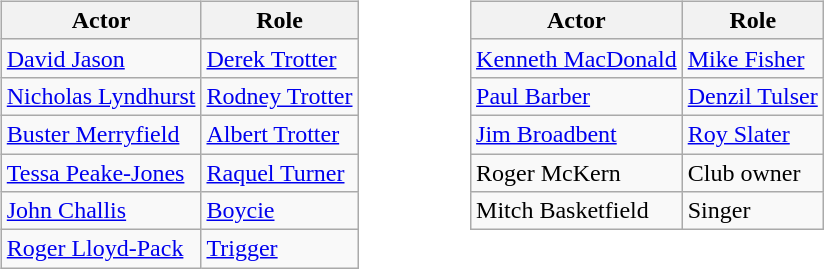<table>
<tr>
<td valign="top"><br><table class="wikitable">
<tr>
<th>Actor</th>
<th>Role</th>
</tr>
<tr>
<td><a href='#'>David Jason</a></td>
<td><a href='#'>Derek Trotter</a></td>
</tr>
<tr>
<td><a href='#'>Nicholas Lyndhurst</a></td>
<td><a href='#'>Rodney Trotter</a></td>
</tr>
<tr>
<td><a href='#'>Buster Merryfield</a></td>
<td><a href='#'>Albert Trotter</a></td>
</tr>
<tr>
<td><a href='#'>Tessa Peake-Jones</a></td>
<td><a href='#'>Raquel Turner</a></td>
</tr>
<tr>
<td><a href='#'>John Challis</a></td>
<td><a href='#'>Boycie</a></td>
</tr>
<tr>
<td><a href='#'>Roger Lloyd-Pack</a></td>
<td><a href='#'>Trigger</a></td>
</tr>
</table>
</td>
<td width="50"> </td>
<td valign="top"><br><table class="wikitable">
<tr>
<th>Actor</th>
<th>Role</th>
</tr>
<tr>
<td><a href='#'>Kenneth MacDonald</a></td>
<td><a href='#'>Mike Fisher</a></td>
</tr>
<tr>
<td><a href='#'>Paul Barber</a></td>
<td><a href='#'>Denzil Tulser</a></td>
</tr>
<tr>
<td><a href='#'>Jim Broadbent</a></td>
<td><a href='#'>Roy Slater</a></td>
</tr>
<tr>
<td>Roger McKern</td>
<td>Club owner</td>
</tr>
<tr>
<td>Mitch Basketfield</td>
<td>Singer</td>
</tr>
</table>
</td>
</tr>
</table>
